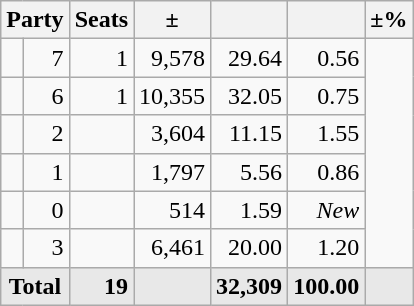<table class=wikitable>
<tr>
<th colspan=2 align=center>Party</th>
<th>Seats</th>
<th>±</th>
<th></th>
<th></th>
<th>±%</th>
</tr>
<tr>
<td></td>
<td align=right>7</td>
<td align=right>1</td>
<td align=right>9,578</td>
<td align=right>29.64</td>
<td align=right>0.56</td>
</tr>
<tr>
<td></td>
<td align=right>6</td>
<td align=right> 1</td>
<td align=right>10,355</td>
<td align=right>32.05</td>
<td align=right>0.75</td>
</tr>
<tr>
<td></td>
<td align=right>2</td>
<td align=right></td>
<td align=right>3,604</td>
<td align=right>11.15</td>
<td align=right>1.55</td>
</tr>
<tr>
<td></td>
<td align=right>1</td>
<td align=right></td>
<td align=right>1,797</td>
<td align=right>5.56</td>
<td align=right>0.86</td>
</tr>
<tr>
<td></td>
<td align=right>0</td>
<td align=right></td>
<td align=right>514</td>
<td align=right>1.59</td>
<td align=right><em>New</em></td>
</tr>
<tr>
<td></td>
<td align=right>3</td>
<td align=right></td>
<td align=right>6,461</td>
<td align=right>20.00</td>
<td align=right>1.20</td>
</tr>
<tr style="font-weight:bold; background:rgb(232,232,232);">
<td colspan=2 align=center>Total</td>
<td align=right>19</td>
<td align=center></td>
<td align=right>32,309</td>
<td align=center>100.00</td>
<td align=center></td>
</tr>
</table>
